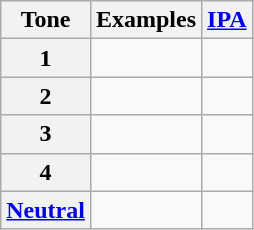<table class="wikitable" style="text-align:center">
<tr>
<th scope="col">Tone</th>
<th scope="col">Examples</th>
<th scope="col"><a href='#'>IPA</a></th>
</tr>
<tr>
<th scope="row">1</th>
<td></td>
<td></td>
</tr>
<tr>
<th scope="row">2</th>
<td></td>
<td></td>
</tr>
<tr>
<th scope="row">3</th>
<td></td>
<td></td>
</tr>
<tr>
<th scope="row">4</th>
<td></td>
<td></td>
</tr>
<tr>
<th scope="row"><a href='#'>Neutral</a></th>
<td></td>
<td></td>
</tr>
</table>
